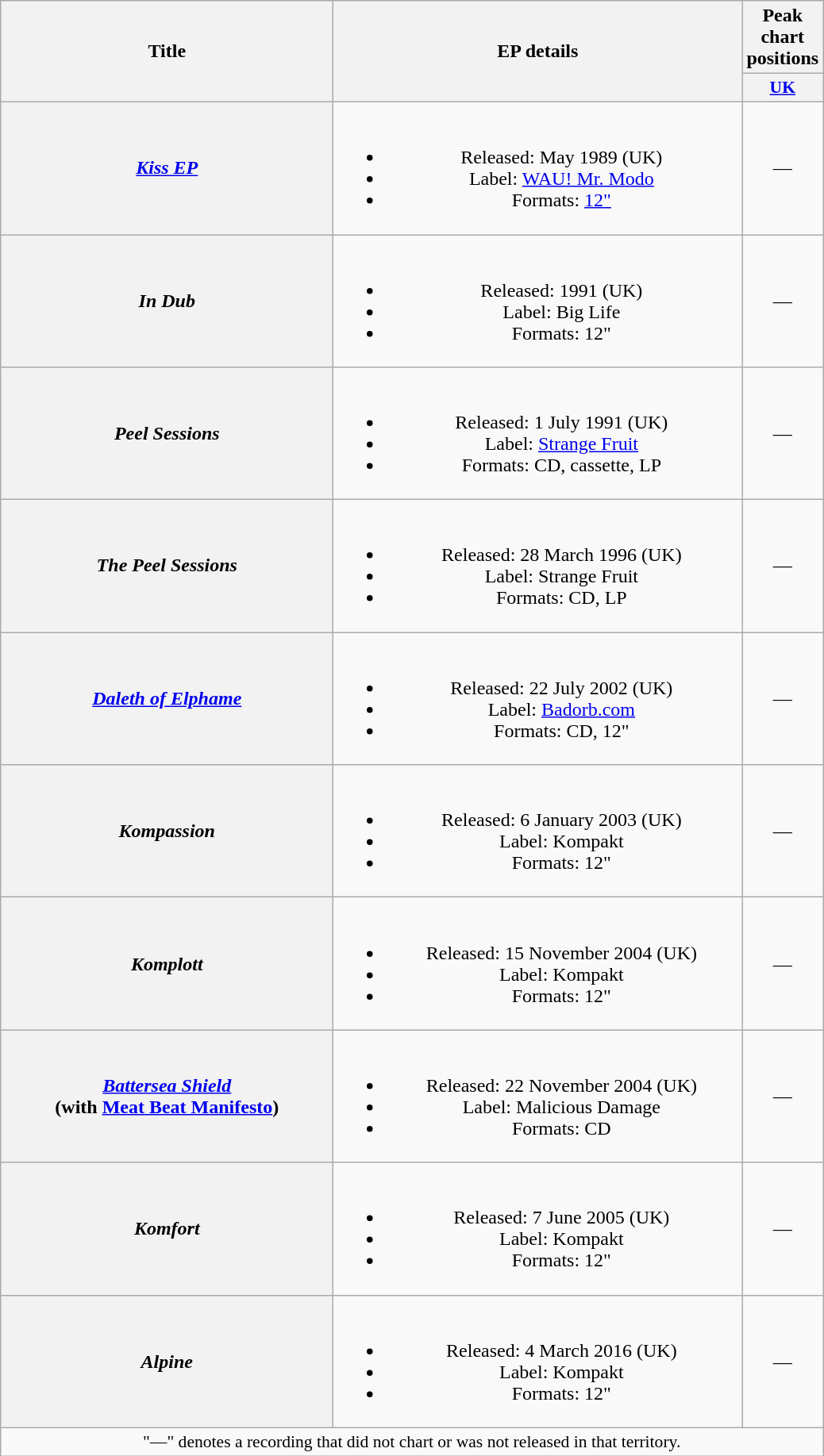<table class="wikitable plainrowheaders" style="text-align:center;" border="1">
<tr>
<th scope="col" rowspan="2" style="width:17em;">Title</th>
<th scope="col" rowspan="2" style="width:21em;">EP details</th>
<th scope="col">Peak chart positions</th>
</tr>
<tr>
<th scope="col" style="width:3em;font-size:90%;"><a href='#'>UK</a><br></th>
</tr>
<tr>
<th scope="row"><em><a href='#'>Kiss EP</a></em></th>
<td><br><ul><li>Released: May 1989 <span>(UK)</span></li><li>Label: <a href='#'>WAU! Mr. Modo</a></li><li>Formats: <a href='#'>12"</a></li></ul></td>
<td>—</td>
</tr>
<tr>
<th scope="row"><em>In Dub</em></th>
<td><br><ul><li>Released: 1991 <span>(UK)</span></li><li>Label: Big Life</li><li>Formats: 12"</li></ul></td>
<td>—</td>
</tr>
<tr>
<th scope="row"><em>Peel Sessions</em></th>
<td><br><ul><li>Released: 1 July 1991 <span>(UK)</span></li><li>Label: <a href='#'>Strange Fruit</a></li><li>Formats: CD, cassette, LP</li></ul></td>
<td>—</td>
</tr>
<tr>
<th scope="row"><em>The Peel Sessions</em></th>
<td><br><ul><li>Released: 28 March 1996 <span>(UK)</span></li><li>Label: Strange Fruit</li><li>Formats: CD, LP</li></ul></td>
<td>—</td>
</tr>
<tr>
<th scope="row"><em><a href='#'>Daleth of Elphame</a></em></th>
<td><br><ul><li>Released: 22 July 2002 <span>(UK)</span></li><li>Label: <a href='#'>Badorb.com</a></li><li>Formats: CD, 12"</li></ul></td>
<td>—</td>
</tr>
<tr>
<th scope="row"><em>Kompassion</em></th>
<td><br><ul><li>Released: 6 January 2003 <span>(UK)</span></li><li>Label: Kompakt</li><li>Formats: 12"</li></ul></td>
<td>—</td>
</tr>
<tr>
<th scope="row"><em>Komplott</em></th>
<td><br><ul><li>Released: 15 November 2004 <span>(UK)</span></li><li>Label: Kompakt</li><li>Formats: 12"</li></ul></td>
<td>—</td>
</tr>
<tr>
<th scope="row"><em><a href='#'>Battersea Shield</a></em><br><span>(with <a href='#'>Meat Beat Manifesto</a>)</span></th>
<td><br><ul><li>Released: 22 November 2004 <span>(UK)</span></li><li>Label: Malicious Damage</li><li>Formats: CD</li></ul></td>
<td>—</td>
</tr>
<tr>
<th scope="row"><em>Komfort</em></th>
<td><br><ul><li>Released: 7 June 2005 <span>(UK)</span></li><li>Label: Kompakt</li><li>Formats: 12"</li></ul></td>
<td>—</td>
</tr>
<tr>
<th scope="row"><em>Alpine</em></th>
<td><br><ul><li>Released: 4 March 2016 <span>(UK)</span></li><li>Label: Kompakt</li><li>Formats: 12"</li></ul></td>
<td>—</td>
</tr>
<tr>
<td colspan="3" style="font-size:90%">"—" denotes a recording that did not chart or was not released in that territory.</td>
</tr>
</table>
